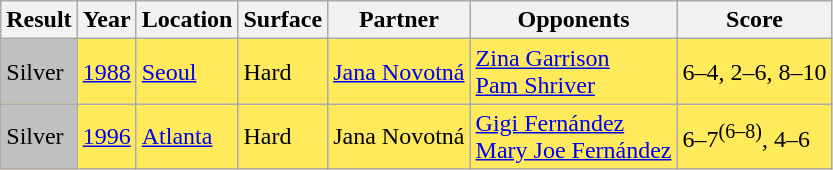<table class="sortable wikitable">
<tr>
<th style="width:40px">Result</th>
<th><strong>Year</strong></th>
<th><strong>Location</strong></th>
<th><strong>Surface</strong></th>
<th><strong>Partner</strong></th>
<th><strong>Opponents</strong></th>
<th><strong>Score</strong></th>
</tr>
<tr bgcolor=FFEA5C>
<td bgcolor=silver>Silver</td>
<td><a href='#'>1988</a></td>
<td><a href='#'>Seoul</a></td>
<td>Hard</td>
<td> <a href='#'>Jana Novotná</a></td>
<td> <a href='#'>Zina Garrison</a><br> <a href='#'>Pam Shriver</a></td>
<td>6–4, 2–6, 8–10</td>
</tr>
<tr bgcolor=FFEA5C>
<td bgcolor=silver>Silver</td>
<td><a href='#'>1996</a></td>
<td><a href='#'>Atlanta</a></td>
<td>Hard</td>
<td> Jana Novotná</td>
<td> <a href='#'>Gigi Fernández</a><br> <a href='#'>Mary Joe Fernández</a></td>
<td>6–7<sup>(6–8)</sup>, 4–6</td>
</tr>
</table>
